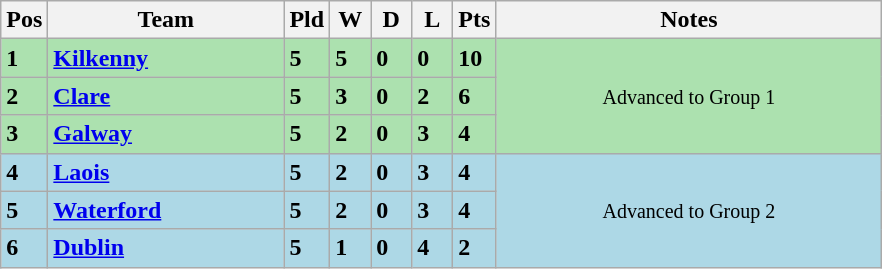<table class="wikitable" style="text-align: centre;">
<tr>
<th width=20>Pos</th>
<th width=150>Team</th>
<th width=20>Pld</th>
<th width=20>W</th>
<th width=20>D</th>
<th width=20>L</th>
<th width=20>Pts</th>
<th width=250>Notes</th>
</tr>
<tr style="background:#ACE1AF;">
<td><strong>1</strong></td>
<td align=left><strong> <a href='#'>Kilkenny</a> </strong></td>
<td><strong>5</strong></td>
<td><strong>5</strong></td>
<td><strong>0</strong></td>
<td><strong>0</strong></td>
<td><strong>10</strong></td>
<td rowspan=3 align=center><small> Advanced to Group 1</small></td>
</tr>
<tr style="background:#ACE1AF;">
<td><strong>2</strong></td>
<td align=left><strong> <a href='#'>Clare</a> </strong></td>
<td><strong>5</strong></td>
<td><strong>3</strong></td>
<td><strong>0</strong></td>
<td><strong>2</strong></td>
<td><strong>6</strong></td>
</tr>
<tr style="background:#ACE1AF;">
<td><strong>3</strong></td>
<td align=left><strong> <a href='#'>Galway</a> </strong></td>
<td><strong>5</strong></td>
<td><strong>2</strong></td>
<td><strong>0</strong></td>
<td><strong>3</strong></td>
<td><strong>4</strong></td>
</tr>
<tr style="background:#ADD8E6;">
<td><strong>4</strong></td>
<td align=left><strong> <a href='#'>Laois</a> </strong></td>
<td><strong>5</strong></td>
<td><strong>2</strong></td>
<td><strong>0</strong></td>
<td><strong>3</strong></td>
<td><strong>4</strong></td>
<td rowspan=3 align=center><small> Advanced to Group 2</small></td>
</tr>
<tr style="background:#ADD8E6;">
<td><strong>5</strong></td>
<td align=left><strong> <a href='#'>Waterford</a> </strong></td>
<td><strong>5</strong></td>
<td><strong>2</strong></td>
<td><strong>0</strong></td>
<td><strong>3</strong></td>
<td><strong>4</strong></td>
</tr>
<tr style="background:#ADD8E6;">
<td><strong>6</strong></td>
<td align=left><strong> <a href='#'>Dublin</a> </strong></td>
<td><strong>5</strong></td>
<td><strong>1</strong></td>
<td><strong>0</strong></td>
<td><strong>4</strong></td>
<td><strong>2</strong></td>
</tr>
</table>
